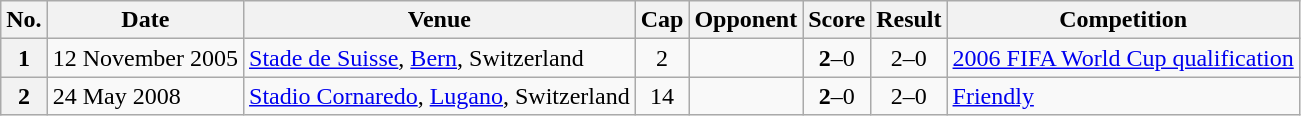<table class="wikitable sortable plainrowheaders">
<tr>
<th scope=col>No.</th>
<th scope=col data-sort-type=date>Date</th>
<th scope=col>Venue</th>
<th scope=col>Cap</th>
<th scope=col>Opponent</th>
<th scope=col>Score</th>
<th scope=col>Result</th>
<th scope=col>Competition</th>
</tr>
<tr>
<th scope=row>1</th>
<td>12 November 2005</td>
<td><a href='#'>Stade de Suisse</a>, <a href='#'>Bern</a>, Switzerland</td>
<td align=center>2</td>
<td></td>
<td align=center><strong>2</strong>–0</td>
<td align=center>2–0</td>
<td><a href='#'>2006 FIFA World Cup qualification</a></td>
</tr>
<tr>
<th scope=row>2</th>
<td>24 May 2008</td>
<td><a href='#'>Stadio Cornaredo</a>, <a href='#'>Lugano</a>, Switzerland</td>
<td align=center>14</td>
<td></td>
<td align=center><strong>2</strong>–0</td>
<td align=center>2–0</td>
<td><a href='#'>Friendly</a></td>
</tr>
</table>
